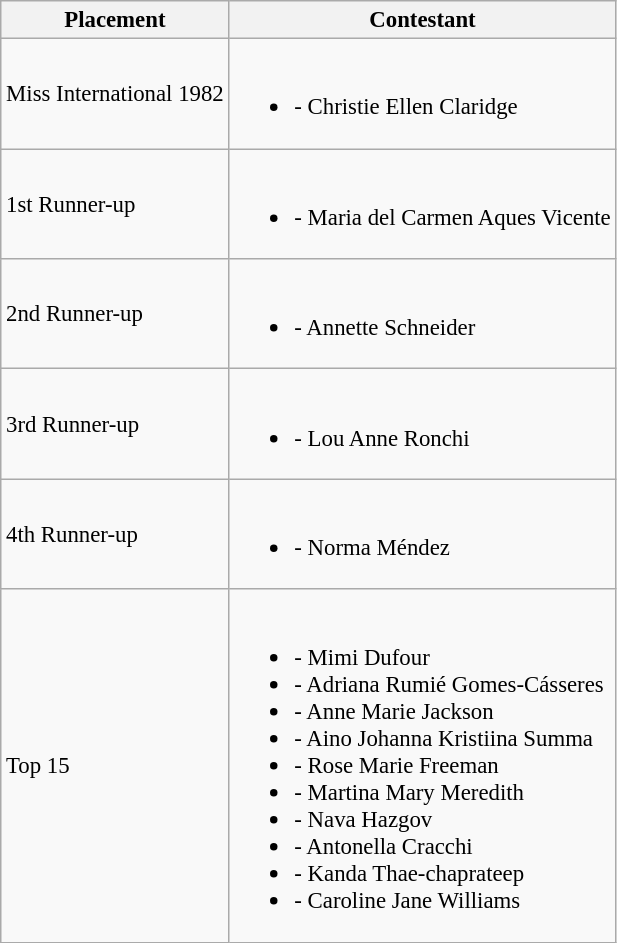<table class="wikitable sortable" style="font-size:95%;">
<tr>
<th>Placement</th>
<th>Contestant</th>
</tr>
<tr>
<td>Miss International 1982</td>
<td><br><ul><li> - Christie Ellen Claridge</li></ul></td>
</tr>
<tr>
<td>1st Runner-up</td>
<td><br><ul><li> - Maria del Carmen Aques Vicente</li></ul></td>
</tr>
<tr>
<td>2nd Runner-up</td>
<td><br><ul><li> - Annette Schneider</li></ul></td>
</tr>
<tr>
<td>3rd Runner-up</td>
<td><br><ul><li> - Lou Anne Ronchi</li></ul></td>
</tr>
<tr>
<td>4th Runner-up</td>
<td><br><ul><li> - Norma Méndez</li></ul></td>
</tr>
<tr>
<td>Top 15</td>
<td><br><ul><li> - Mimi Dufour</li><li> - Adriana Rumié Gomes-Cásseres</li><li> - Anne Marie Jackson</li><li> - Aino Johanna Kristiina Summa</li><li> - Rose Marie Freeman</li><li> - Martina Mary Meredith</li><li> - Nava Hazgov</li><li> - Antonella Cracchi</li><li> - Kanda Thae-chaprateep</li><li> -  Caroline Jane Williams</li></ul></td>
</tr>
</table>
